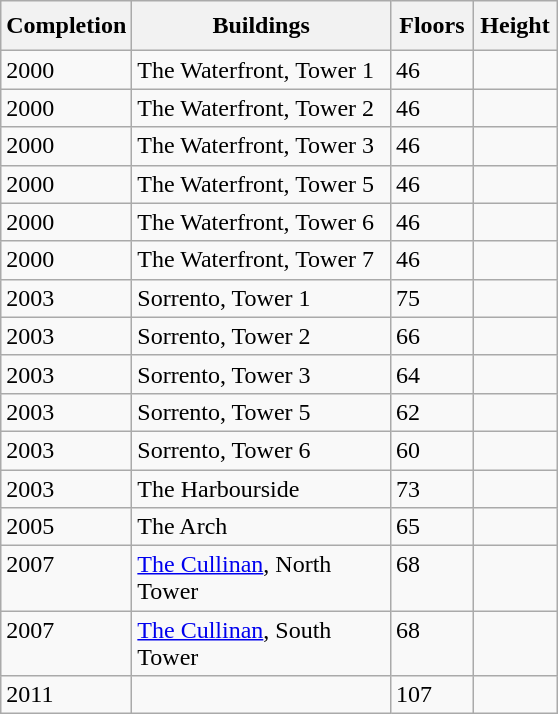<table class="wikitable sortable collapsible collapsed">
<tr>
<th style="width:67px; height:26px;">Completion</th>
<th style="width:165px;">Buildings</th>
<th style="width:48px;">Floors</th>
<th style="width:48px;">Height</th>
</tr>
<tr style="vertical-align:top;">
<td style="height:13px;">2000</td>
<td>The Waterfront, Tower 1</td>
<td>46</td>
<td></td>
</tr>
<tr style="vertical-align:top;">
<td style="height:13px;">2000</td>
<td>The Waterfront, Tower 2</td>
<td>46</td>
<td></td>
</tr>
<tr style="vertical-align:top;">
<td style="height:13px;">2000</td>
<td>The Waterfront, Tower 3</td>
<td>46</td>
<td></td>
</tr>
<tr style="vertical-align:top;">
<td style="height:13px;">2000</td>
<td>The Waterfront, Tower 5</td>
<td>46</td>
<td></td>
</tr>
<tr style="vertical-align:top;">
<td style="height:13px;">2000</td>
<td>The Waterfront, Tower 6</td>
<td>46</td>
<td></td>
</tr>
<tr style="vertical-align:top;">
<td style="height:13px;">2000</td>
<td>The Waterfront, Tower 7</td>
<td>46</td>
<td></td>
</tr>
<tr style="vertical-align:top;">
<td style="height:13px;">2003</td>
<td>Sorrento, Tower 1</td>
<td>75</td>
<td></td>
</tr>
<tr style="vertical-align:top;">
<td style="height:13px;">2003</td>
<td>Sorrento, Tower 2</td>
<td>66</td>
<td></td>
</tr>
<tr style="vertical-align:top;">
<td style="height:13px;">2003</td>
<td>Sorrento, Tower 3</td>
<td>64</td>
<td></td>
</tr>
<tr style="vertical-align:top;">
<td style="height:13px;">2003</td>
<td>Sorrento, Tower 5</td>
<td>62</td>
<td></td>
</tr>
<tr style="vertical-align:top;">
<td style="height:13px;">2003</td>
<td>Sorrento, Tower 6</td>
<td>60</td>
<td></td>
</tr>
<tr style="vertical-align:top;">
<td style="height:13px;">2003</td>
<td>The Harbourside</td>
<td>73</td>
<td></td>
</tr>
<tr style="vertical-align:top;">
<td style="height:13px;">2005</td>
<td>The Arch</td>
<td>65</td>
<td></td>
</tr>
<tr style="vertical-align:top;">
<td style="height:13px;">2007</td>
<td><a href='#'>The Cullinan</a>, North Tower</td>
<td>68</td>
<td></td>
</tr>
<tr style="vertical-align:top;">
<td style="height:13px;">2007</td>
<td><a href='#'>The Cullinan</a>, South Tower</td>
<td>68</td>
<td></td>
</tr>
<tr style="vertical-align:top;">
<td style="height:13px;">2011</td>
<td></td>
<td>107</td>
<td></td>
</tr>
</table>
